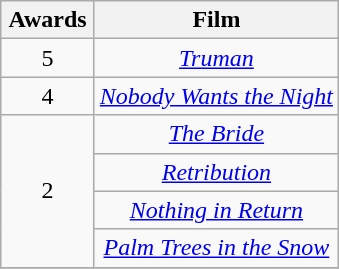<table class="wikitable" style="text-align: center">
<tr>
<th width="55">Awards</th>
<th align="center">Film</th>
</tr>
<tr>
<td style="text-align:center">5</td>
<td><em><a href='#'>Truman</a></em></td>
</tr>
<tr>
<td style="text-align:center">4</td>
<td><em><a href='#'>Nobody Wants the Night</a></em></td>
</tr>
<tr>
<td rowspan=4 style="text-align:center">2</td>
<td><em><a href='#'>The Bride</a></em></td>
</tr>
<tr>
<td><em><a href='#'>Retribution</a></em></td>
</tr>
<tr>
<td><em><a href='#'>Nothing in Return</a></em></td>
</tr>
<tr>
<td><em><a href='#'>Palm Trees in the Snow</a></em></td>
</tr>
<tr>
</tr>
</table>
